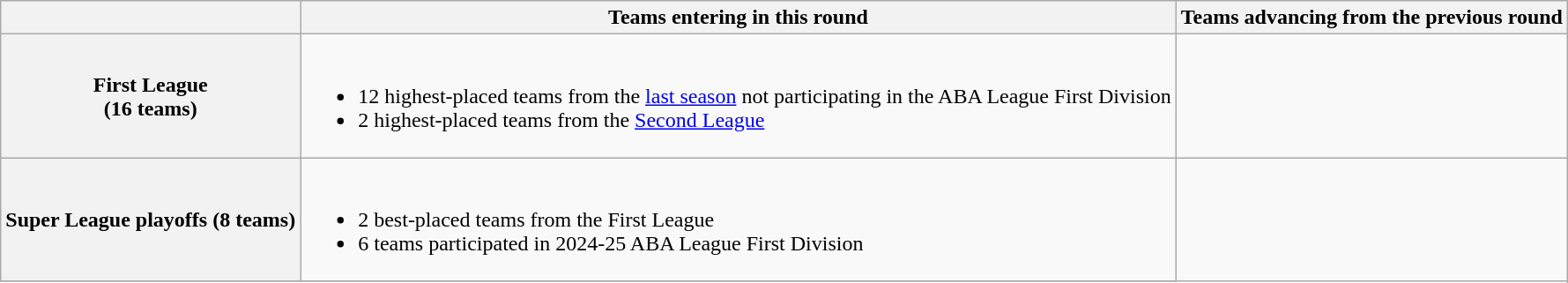<table class="wikitable">
<tr>
<th></th>
<th>Teams entering in this round</th>
<th>Teams advancing from the previous round</th>
</tr>
<tr>
<th>First League<br>(16 teams)</th>
<td><br><ul><li>12 highest-placed teams from the <a href='#'>last season</a> not participating in the ABA League First Division</li><li>2 highest-placed teams from the <a href='#'>Second League</a></li></ul></td>
<td></td>
</tr>
<tr>
<th>Super League playoffs (8 teams)</th>
<td><br><ul><li>2 best-placed teams from the First League</li><li>6 teams participated in 2024-25 ABA League First Division</li></ul></td>
</tr>
<tr>
</tr>
</table>
